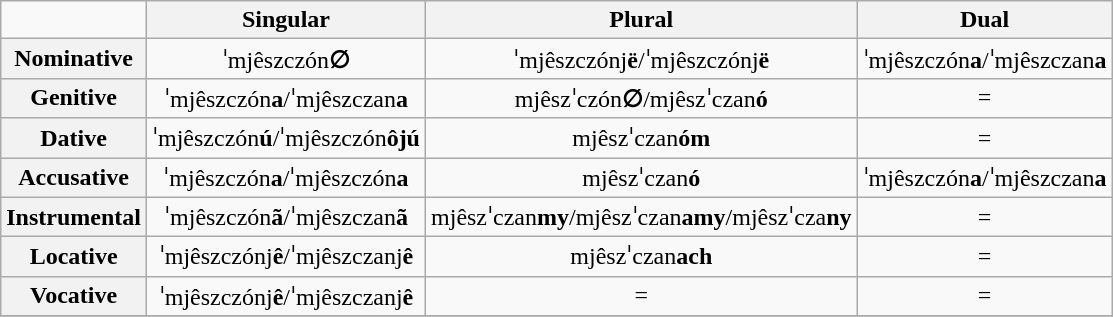<table class="wikitable" style="text-align:center">
<tr>
<td></td>
<th>Singular</th>
<th>Plural</th>
<th>Dual</th>
</tr>
<tr>
<th>Nominative</th>
<td>ˈmjêszczón<strong>∅</strong></td>
<td>ˈmjêszczónj<strong>ë</strong>/ˈmjêszczónj<strong>ë</strong></td>
<td>ˈmjêszczón<strong>a</strong>/ˈmjêszczan<strong>a</strong></td>
</tr>
<tr>
<th>Genitive</th>
<td>ˈmjêszczón<strong>a</strong>/ˈmjêszczan<strong>a</strong></td>
<td>mjêszˈczón<strong>∅</strong>/mjêszˈczan<strong>ó</strong></td>
<td>= </td>
</tr>
<tr>
<th>Dative</th>
<td>ˈmjêszczón<strong>ú</strong>/ˈmjêszczón<strong>ôjú</strong></td>
<td>mjêszˈczan<strong>óm</strong></td>
<td>= </td>
</tr>
<tr>
<th>Accusative</th>
<td>ˈmjêszczón<strong>a</strong>/ˈmjêszczón<strong>a</strong></td>
<td>mjêszˈczan<strong>ó</strong></td>
<td>ˈmjêszczón<strong>a</strong>/ˈmjêszczan<strong>a</strong></td>
</tr>
<tr>
<th>Instrumental</th>
<td>ˈmjêszczón<strong>ã</strong>/ˈmjêszczan<strong>ã</strong></td>
<td>mjêszˈczan<strong>my</strong>/mjêszˈczan<strong>amy</strong>/mjêszˈcza<strong>ny</strong></td>
<td>= </td>
</tr>
<tr>
<th>Locative</th>
<td>ˈmjêszczónj<strong>ê</strong>/ˈmjêszczanj<strong>ê</strong></td>
<td>mjêszˈczan<strong>ach</strong></td>
<td>= </td>
</tr>
<tr>
<th>Vocative</th>
<td>ˈmjêszczónj<strong>ê</strong>/ˈmjêszczanj<strong>ê</strong></td>
<td>= </td>
<td>= </td>
</tr>
<tr>
</tr>
</table>
